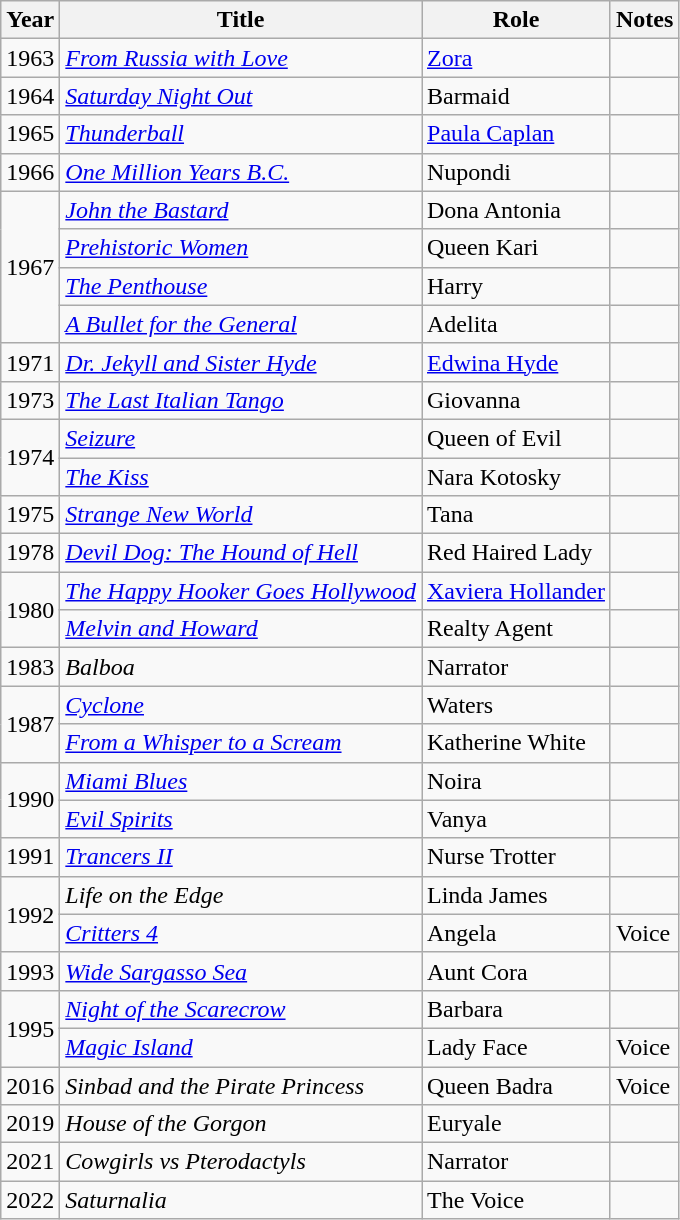<table class="wikitable">
<tr>
<th>Year</th>
<th>Title</th>
<th>Role</th>
<th>Notes</th>
</tr>
<tr>
<td>1963</td>
<td><em><a href='#'>From Russia with Love</a></em></td>
<td><a href='#'>Zora</a></td>
<td></td>
</tr>
<tr>
<td>1964</td>
<td><em><a href='#'>Saturday Night Out</a></em></td>
<td>Barmaid</td>
<td></td>
</tr>
<tr>
<td>1965</td>
<td><em><a href='#'>Thunderball</a></em></td>
<td><a href='#'>Paula Caplan</a></td>
<td></td>
</tr>
<tr>
<td>1966</td>
<td><em><a href='#'>One Million Years B.C.</a></em></td>
<td>Nupondi</td>
<td></td>
</tr>
<tr>
<td rowspan=4>1967</td>
<td><em><a href='#'>John the Bastard</a></em></td>
<td>Dona Antonia</td>
<td></td>
</tr>
<tr>
<td><em><a href='#'>Prehistoric Women</a></em></td>
<td>Queen Kari</td>
<td></td>
</tr>
<tr>
<td><em><a href='#'>The Penthouse</a></em></td>
<td>Harry</td>
<td></td>
</tr>
<tr>
<td><em><a href='#'>A Bullet for the General</a></em></td>
<td>Adelita</td>
<td></td>
</tr>
<tr>
<td>1971</td>
<td><em><a href='#'>Dr. Jekyll and Sister Hyde</a></em></td>
<td><a href='#'>Edwina Hyde</a></td>
<td></td>
</tr>
<tr>
<td>1973</td>
<td><em><a href='#'>The Last Italian Tango</a></em></td>
<td>Giovanna</td>
<td></td>
</tr>
<tr>
<td rowspan=2>1974</td>
<td><em><a href='#'>Seizure</a></em></td>
<td>Queen of Evil</td>
<td></td>
</tr>
<tr>
<td><em><a href='#'>The Kiss</a></em></td>
<td>Nara Kotosky</td>
<td></td>
</tr>
<tr>
<td>1975</td>
<td><em><a href='#'>Strange New World</a></em></td>
<td>Tana</td>
<td></td>
</tr>
<tr>
<td>1978</td>
<td><em><a href='#'>Devil Dog: The Hound of Hell</a></em></td>
<td>Red Haired Lady</td>
<td></td>
</tr>
<tr>
<td rowspan=2>1980</td>
<td><em><a href='#'>The Happy Hooker Goes Hollywood</a></em></td>
<td><a href='#'>Xaviera Hollander</a></td>
<td></td>
</tr>
<tr>
<td><em><a href='#'>Melvin and Howard</a></em></td>
<td>Realty Agent</td>
<td></td>
</tr>
<tr>
<td>1983</td>
<td><em> Balboa</em></td>
<td>Narrator</td>
<td></td>
</tr>
<tr>
<td rowspan=2>1987</td>
<td><em><a href='#'>Cyclone</a></em></td>
<td>Waters</td>
<td></td>
</tr>
<tr>
<td><em><a href='#'>From a Whisper to a Scream</a></em></td>
<td>Katherine White</td>
<td></td>
</tr>
<tr>
<td rowspan=2>1990</td>
<td><em><a href='#'>Miami Blues</a></em></td>
<td>Noira</td>
<td></td>
</tr>
<tr>
<td><em><a href='#'>Evil Spirits</a></em></td>
<td>Vanya</td>
<td></td>
</tr>
<tr>
<td>1991</td>
<td><em><a href='#'>Trancers II</a></em></td>
<td>Nurse Trotter</td>
<td></td>
</tr>
<tr>
<td rowspan=2>1992</td>
<td><em>Life on the Edge</em></td>
<td>Linda James</td>
<td></td>
</tr>
<tr>
<td><em><a href='#'>Critters 4</a></em></td>
<td>Angela</td>
<td>Voice</td>
</tr>
<tr>
<td>1993</td>
<td><em><a href='#'>Wide Sargasso Sea</a></em></td>
<td>Aunt Cora</td>
<td></td>
</tr>
<tr>
<td rowspan=2>1995</td>
<td><em><a href='#'>Night of the Scarecrow</a></em></td>
<td>Barbara</td>
<td></td>
</tr>
<tr>
<td><em><a href='#'>Magic Island</a></em></td>
<td>Lady Face</td>
<td>Voice</td>
</tr>
<tr>
<td>2016</td>
<td><em>Sinbad and the Pirate Princess</em></td>
<td>Queen Badra</td>
<td>Voice</td>
</tr>
<tr>
<td>2019</td>
<td><em>House of the Gorgon</em></td>
<td>Euryale</td>
<td></td>
</tr>
<tr>
<td>2021</td>
<td><em>Cowgirls vs Pterodactyls</em></td>
<td>Narrator</td>
<td></td>
</tr>
<tr>
<td>2022</td>
<td><em>Saturnalia</em></td>
<td>The Voice</td>
<td></td>
</tr>
</table>
